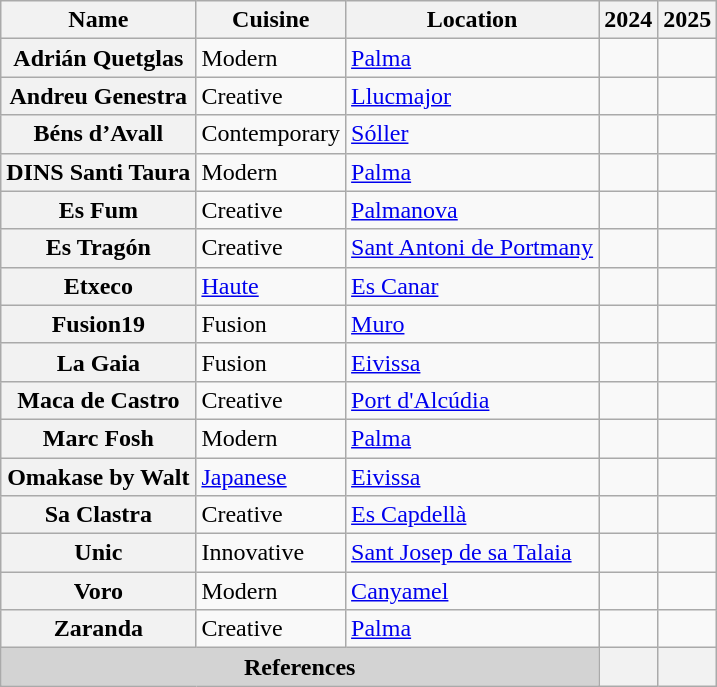<table class="wikitable sortable plainrowheaders" style="text-align:left;"">
<tr>
<th scope="col">Name</th>
<th scope="col">Cuisine</th>
<th scope="col">Location</th>
<th scope="col">2024</th>
<th scope="col">2025</th>
</tr>
<tr>
<th scope="row">Adrián Quetglas</th>
<td>Modern</td>
<td><a href='#'>Palma</a></td>
<td></td>
<td></td>
</tr>
<tr>
<th scope="row">Andreu Genestra</th>
<td>Creative</td>
<td><a href='#'>Llucmajor</a></td>
<td></td>
<td></td>
</tr>
<tr>
<th scope="row">Béns d’Avall</th>
<td>Contemporary</td>
<td><a href='#'>Sóller</a></td>
<td></td>
<td></td>
</tr>
<tr>
<th scope="row">DINS Santi Taura</th>
<td>Modern</td>
<td><a href='#'>Palma</a></td>
<td></td>
<td></td>
</tr>
<tr>
<th scope="row">Es Fum</th>
<td>Creative</td>
<td><a href='#'>Palmanova</a></td>
<td></td>
<td></td>
</tr>
<tr>
<th scope="row">Es Tragón</th>
<td>Creative</td>
<td><a href='#'>Sant Antoni de Portmany</a></td>
<td></td>
<td></td>
</tr>
<tr>
<th scope="row">Etxeco</th>
<td><a href='#'>Haute</a></td>
<td><a href='#'>Es Canar</a></td>
<td></td>
<td></td>
</tr>
<tr>
<th scope="row">Fusion19</th>
<td>Fusion</td>
<td><a href='#'>Muro</a></td>
<td></td>
<td></td>
</tr>
<tr>
<th scope="row">La Gaia</th>
<td>Fusion</td>
<td><a href='#'>Eivissa</a></td>
<td></td>
<td></td>
</tr>
<tr>
<th scope="row">Maca de Castro</th>
<td>Creative</td>
<td><a href='#'>Port d'Alcúdia</a></td>
<td></td>
<td></td>
</tr>
<tr>
<th scope="row">Marc Fosh</th>
<td>Modern</td>
<td><a href='#'>Palma</a></td>
<td></td>
<td></td>
</tr>
<tr>
<th scope="row">Omakase by Walt</th>
<td><a href='#'>Japanese</a></td>
<td><a href='#'>Eivissa</a></td>
<td></td>
<td></td>
</tr>
<tr>
<th scope="row">Sa Clastra</th>
<td>Creative</td>
<td><a href='#'>Es Capdellà</a></td>
<td></td>
<td></td>
</tr>
<tr>
<th scope="row">Unic</th>
<td>Innovative</td>
<td><a href='#'>Sant Josep de sa Talaia</a></td>
<td></td>
<td></td>
</tr>
<tr>
<th scope="row">Voro</th>
<td>Modern</td>
<td><a href='#'>Canyamel</a></td>
<td></td>
<td></td>
</tr>
<tr>
<th scope="row">Zaranda</th>
<td>Creative</td>
<td><a href='#'>Palma</a></td>
<td></td>
<td></td>
</tr>
<tr>
<th colspan="3"  style="text-align: center;background: lightgray;">References</th>
<th></th>
<th></th>
</tr>
</table>
